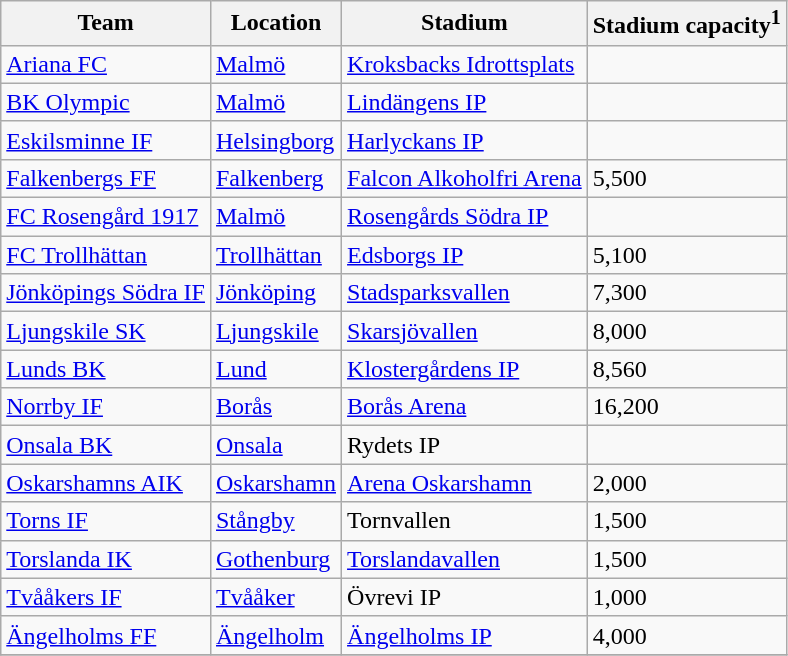<table class="wikitable sortable" border="1">
<tr>
<th>Team</th>
<th>Location</th>
<th>Stadium</th>
<th>Stadium capacity<sup>1</sup></th>
</tr>
<tr>
<td><a href='#'>Ariana FC</a></td>
<td><a href='#'>Malmö</a></td>
<td><a href='#'>Kroksbacks Idrottsplats</a></td>
<td></td>
</tr>
<tr>
<td><a href='#'>BK Olympic</a></td>
<td><a href='#'>Malmö</a></td>
<td><a href='#'>Lindängens IP</a></td>
<td></td>
</tr>
<tr>
<td><a href='#'>Eskilsminne IF</a></td>
<td><a href='#'>Helsingborg</a></td>
<td><a href='#'>Harlyckans IP</a></td>
<td></td>
</tr>
<tr>
<td><a href='#'>Falkenbergs FF</a></td>
<td><a href='#'>Falkenberg</a></td>
<td><a href='#'>Falcon Alkoholfri Arena</a></td>
<td>5,500</td>
</tr>
<tr>
<td><a href='#'>FC Rosengård 1917</a></td>
<td><a href='#'>Malmö</a></td>
<td><a href='#'>Rosengårds Södra IP</a></td>
<td></td>
</tr>
<tr>
<td><a href='#'>FC Trollhättan</a></td>
<td><a href='#'>Trollhättan</a></td>
<td><a href='#'>Edsborgs IP</a></td>
<td>5,100</td>
</tr>
<tr>
<td><a href='#'>Jönköpings Södra IF</a></td>
<td><a href='#'>Jönköping</a></td>
<td><a href='#'>Stadsparksvallen</a></td>
<td>7,300</td>
</tr>
<tr>
<td><a href='#'>Ljungskile SK</a></td>
<td><a href='#'>Ljungskile</a></td>
<td><a href='#'>Skarsjövallen</a></td>
<td>8,000</td>
</tr>
<tr>
<td><a href='#'>Lunds BK</a></td>
<td><a href='#'>Lund</a></td>
<td><a href='#'>Klostergårdens IP</a></td>
<td>8,560</td>
</tr>
<tr>
<td><a href='#'>Norrby IF</a></td>
<td><a href='#'>Borås</a></td>
<td><a href='#'>Borås Arena</a></td>
<td>16,200</td>
</tr>
<tr>
<td><a href='#'>Onsala BK</a></td>
<td><a href='#'>Onsala</a></td>
<td>Rydets IP</td>
<td></td>
</tr>
<tr>
<td><a href='#'>Oskarshamns AIK</a></td>
<td><a href='#'>Oskarshamn</a></td>
<td><a href='#'>Arena Oskarshamn</a></td>
<td>2,000</td>
</tr>
<tr>
<td><a href='#'>Torns IF</a></td>
<td><a href='#'>Stångby</a></td>
<td>Tornvallen</td>
<td>1,500</td>
</tr>
<tr>
<td><a href='#'>Torslanda IK</a></td>
<td><a href='#'>Gothenburg</a></td>
<td><a href='#'>Torslandavallen</a></td>
<td>1,500</td>
</tr>
<tr>
<td><a href='#'>Tvååkers IF</a></td>
<td><a href='#'>Tvååker</a></td>
<td>Övrevi IP</td>
<td>1,000</td>
</tr>
<tr>
<td><a href='#'>Ängelholms FF</a></td>
<td><a href='#'>Ängelholm</a></td>
<td><a href='#'>Ängelholms IP</a></td>
<td>4,000</td>
</tr>
<tr>
</tr>
</table>
